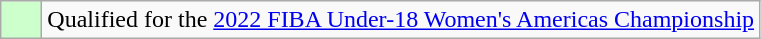<table class="wikitable">
<tr>
<td width=20px bgcolor="#ccffcc"></td>
<td>Qualified for the <a href='#'>2022 FIBA Under-18 Women's Americas Championship</a></td>
</tr>
</table>
